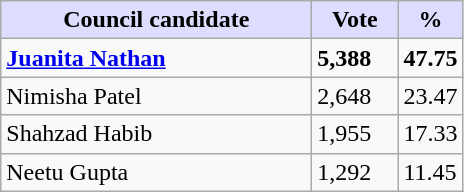<table class="wikitable">
<tr>
<th style="background:#ddf; width:200px;">Council candidate</th>
<th style="background:#ddf; width:50px;">Vote</th>
<th style="background:#ddf; width:30px;">%</th>
</tr>
<tr>
<td><strong><a href='#'>Juanita Nathan</a></strong></td>
<td><strong>5,388</strong></td>
<td><strong>47.75</strong></td>
</tr>
<tr>
<td>Nimisha Patel</td>
<td>2,648</td>
<td>23.47</td>
</tr>
<tr>
<td>Shahzad Habib</td>
<td>1,955</td>
<td>17.33</td>
</tr>
<tr>
<td>Neetu Gupta</td>
<td>1,292</td>
<td>11.45</td>
</tr>
</table>
